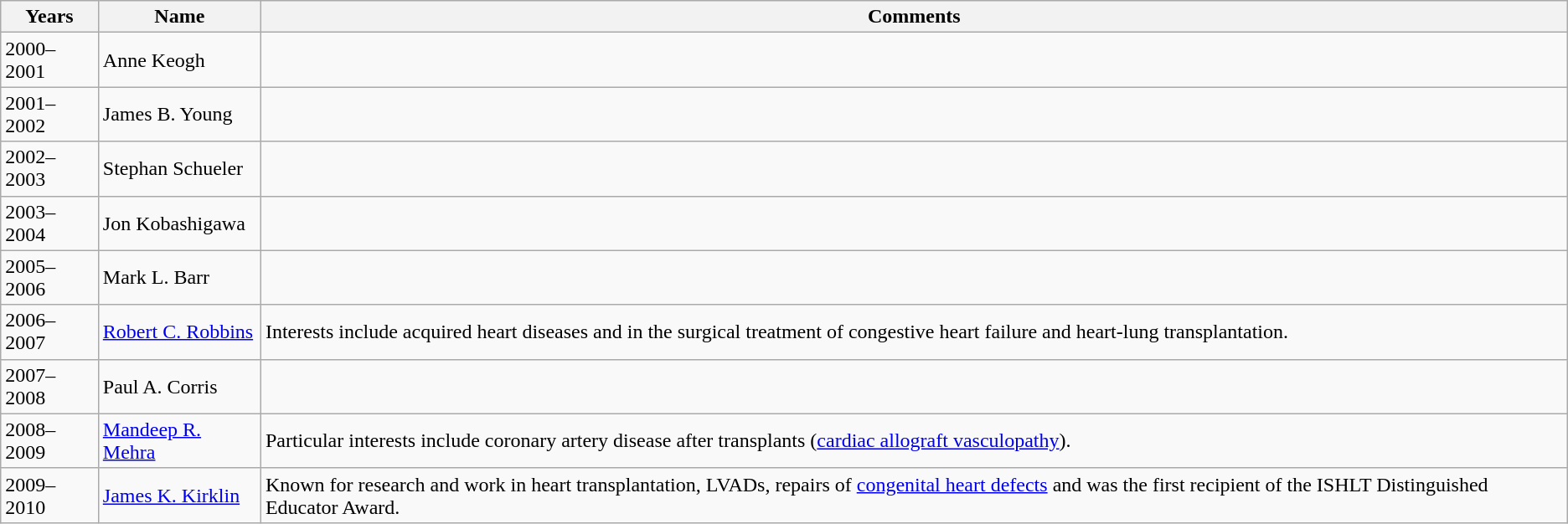<table class="wikitable">
<tr>
<th>Years</th>
<th>Name</th>
<th>Comments</th>
</tr>
<tr>
<td>2000–2001</td>
<td>Anne Keogh</td>
<td></td>
</tr>
<tr>
<td>2001–2002</td>
<td>James B. Young</td>
<td></td>
</tr>
<tr>
<td>2002–2003</td>
<td>Stephan Schueler</td>
<td></td>
</tr>
<tr>
<td>2003–2004</td>
<td>Jon Kobashigawa</td>
<td></td>
</tr>
<tr>
<td>2005–2006</td>
<td>Mark L. Barr</td>
<td></td>
</tr>
<tr>
<td>2006–2007</td>
<td><a href='#'>Robert C. Robbins</a></td>
<td>Interests include acquired heart diseases and in the surgical treatment of congestive heart failure and heart-lung transplantation.</td>
</tr>
<tr>
<td>2007–2008</td>
<td>Paul A. Corris</td>
<td></td>
</tr>
<tr>
<td>2008–2009</td>
<td><a href='#'>Mandeep R. Mehra</a></td>
<td>Particular interests include coronary artery disease after transplants (<a href='#'>cardiac allograft vasculopathy</a>).</td>
</tr>
<tr>
<td>2009–2010</td>
<td><a href='#'>James K. Kirklin</a></td>
<td>Known for research and work in heart transplantation, LVADs, repairs of <a href='#'>congenital heart defects</a> and was the first recipient of the ISHLT Distinguished Educator Award.</td>
</tr>
</table>
